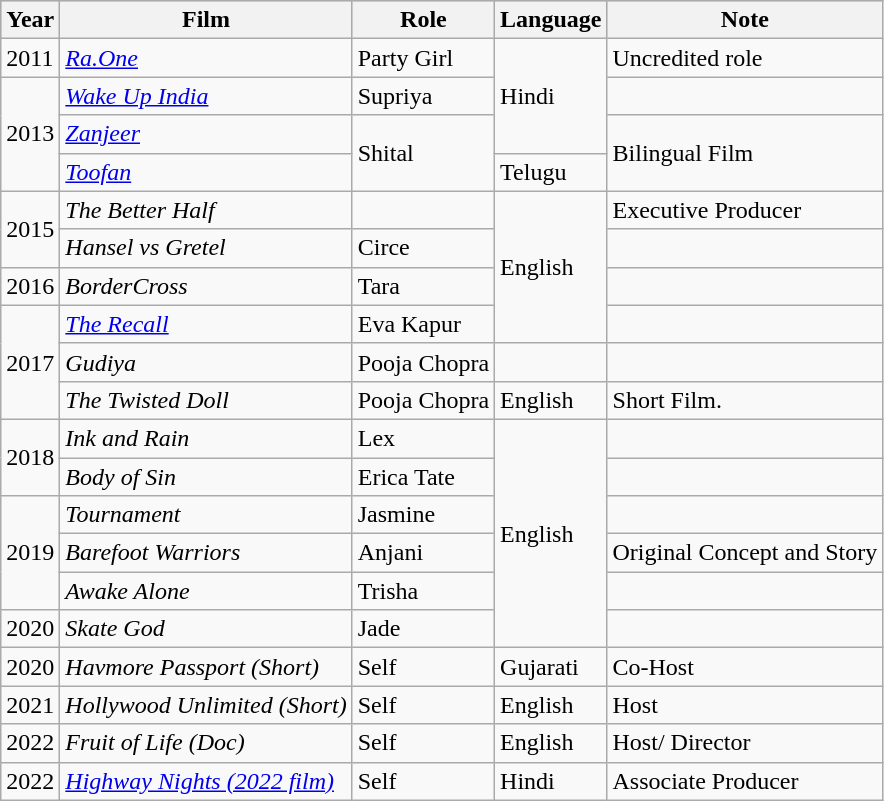<table class="wikitable sortable">
<tr style="background:#ccc; text-align:center;">
<th>Year</th>
<th>Film</th>
<th>Role</th>
<th>Language</th>
<th>Note</th>
</tr>
<tr>
<td>2011</td>
<td><em><a href='#'>Ra.One</a></em></td>
<td>Party Girl</td>
<td rowspan=3>Hindi</td>
<td>Uncredited role</td>
</tr>
<tr>
<td rowspan=3>2013</td>
<td><em><a href='#'>Wake Up India</a></em></td>
<td>Supriya</td>
<td></td>
</tr>
<tr>
<td><em><a href='#'>Zanjeer</a></em></td>
<td rowspan=2>Shital</td>
<td rowspan=2>Bilingual Film</td>
</tr>
<tr>
<td><em><a href='#'>Toofan</a></em></td>
<td>Telugu</td>
</tr>
<tr>
<td rowspan=2>2015</td>
<td><em>The Better Half</em></td>
<td></td>
<td rowspan=4>English</td>
<td>Executive Producer</td>
</tr>
<tr>
<td><em>Hansel vs Gretel</em></td>
<td>Circe</td>
<td></td>
</tr>
<tr>
<td>2016</td>
<td><em>BorderCross</em></td>
<td>Tara</td>
<td></td>
</tr>
<tr>
<td rowspan=3>2017</td>
<td><em><a href='#'>The Recall</a></em></td>
<td>Eva Kapur</td>
<td></td>
</tr>
<tr>
<td><em>Gudiya</em></td>
<td>Pooja Chopra</td>
<td></td>
<td></td>
</tr>
<tr>
<td><em>The Twisted Doll</em></td>
<td>Pooja Chopra</td>
<td>English</td>
<td>Short Film.</td>
</tr>
<tr>
<td rowspan=2>2018</td>
<td><em>Ink and Rain</em></td>
<td>Lex</td>
<td rowspan=6>English</td>
<td></td>
</tr>
<tr>
<td><em>Body of Sin</em></td>
<td>Erica Tate</td>
<td></td>
</tr>
<tr>
<td rowspan=3>2019</td>
<td><em>Tournament</em></td>
<td>Jasmine</td>
<td></td>
</tr>
<tr>
<td><em> Barefoot Warriors </em></td>
<td>Anjani</td>
<td>Original Concept and Story</td>
</tr>
<tr>
<td><em> Awake Alone</em></td>
<td>Trisha</td>
<td></td>
</tr>
<tr>
<td>2020</td>
<td><em>Skate God</em></td>
<td>Jade</td>
<td></td>
</tr>
<tr>
<td>2020</td>
<td><em>Havmore Passport  (Short)</em></td>
<td>Self</td>
<td>Gujarati</td>
<td>Co-Host</td>
</tr>
<tr>
<td>2021</td>
<td><em>Hollywood Unlimited (Short)</em></td>
<td>Self</td>
<td>English</td>
<td>Host</td>
</tr>
<tr>
<td>2022</td>
<td><em>Fruit of Life (Doc)</em></td>
<td>Self</td>
<td>English</td>
<td>Host/ Director</td>
</tr>
<tr>
<td>2022</td>
<td><em><a href='#'>Highway Nights (2022 film)</a></em></td>
<td>Self</td>
<td>Hindi</td>
<td>Associate Producer</td>
</tr>
</table>
